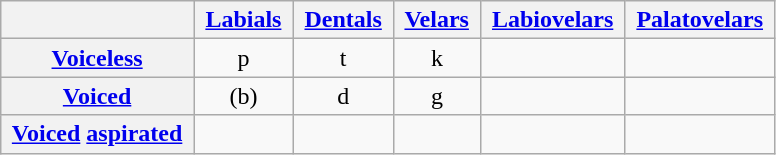<table class="wikitable">
<tr>
<th></th>
<th> <a href='#'>Labials</a> </th>
<th> <a href='#'>Dentals</a> </th>
<th> <a href='#'>Velars</a> </th>
<th> <a href='#'>Labiovelars</a> </th>
<th> <a href='#'>Palatovelars</a> </th>
</tr>
<tr>
<th> <a href='#'>Voiceless</a> </th>
<td align=center>p</td>
<td align=center>t</td>
<td align=center>k</td>
<td align=center></td>
<td align=center></td>
</tr>
<tr>
<th> <a href='#'>Voiced</a> </th>
<td align=center>(b)</td>
<td align=center>d</td>
<td align=center>g</td>
<td align=center></td>
<td align=center></td>
</tr>
<tr>
<th> <a href='#'>Voiced</a> <a href='#'>aspirated</a> </th>
<td align=center></td>
<td align=center></td>
<td align=center></td>
<td align=center></td>
<td align=center></td>
</tr>
</table>
